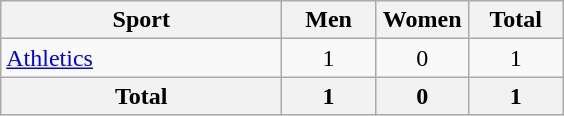<table class="wikitable sortable" style="text-align:center;">
<tr>
<th width=180>Sport</th>
<th width=55>Men</th>
<th width=55>Women</th>
<th width=55>Total</th>
</tr>
<tr>
<td align=left><a href='#'>Athletics</a></td>
<td>1</td>
<td>0</td>
<td>1</td>
</tr>
<tr>
<th>Total</th>
<th>1</th>
<th>0</th>
<th>1</th>
</tr>
</table>
